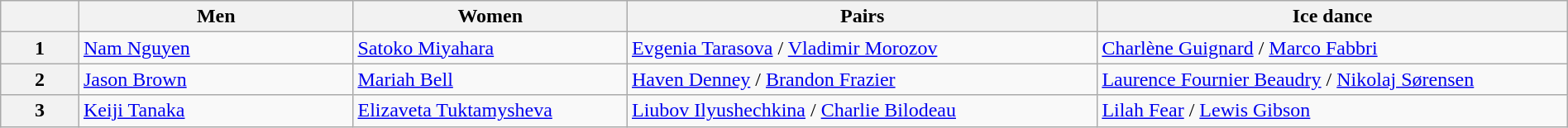<table class="wikitable unsortable" style="text-align:left; width:100%">
<tr>
<th scope="col" style="width:5%"></th>
<th scope="col" style="width:17.5%">Men</th>
<th scope="col" style="width:17.5%">Women</th>
<th scope="col" style="width:30%">Pairs</th>
<th scope="col" style="width:30%">Ice dance</th>
</tr>
<tr>
<th scope="row">1</th>
<td> <a href='#'>Nam Nguyen</a></td>
<td> <a href='#'>Satoko Miyahara</a></td>
<td> <a href='#'>Evgenia Tarasova</a> / <a href='#'>Vladimir Morozov</a></td>
<td> <a href='#'>Charlène Guignard</a> / <a href='#'>Marco Fabbri</a></td>
</tr>
<tr>
<th scope="row">2</th>
<td> <a href='#'>Jason Brown</a></td>
<td> <a href='#'>Mariah Bell</a></td>
<td> <a href='#'>Haven Denney</a> / <a href='#'>Brandon Frazier</a></td>
<td> <a href='#'>Laurence Fournier Beaudry</a> / <a href='#'>Nikolaj Sørensen</a></td>
</tr>
<tr>
<th scope="row">3</th>
<td> <a href='#'>Keiji Tanaka</a></td>
<td> <a href='#'>Elizaveta Tuktamysheva</a></td>
<td> <a href='#'>Liubov Ilyushechkina</a> / <a href='#'>Charlie Bilodeau</a></td>
<td> <a href='#'>Lilah Fear</a> / <a href='#'>Lewis Gibson</a></td>
</tr>
</table>
